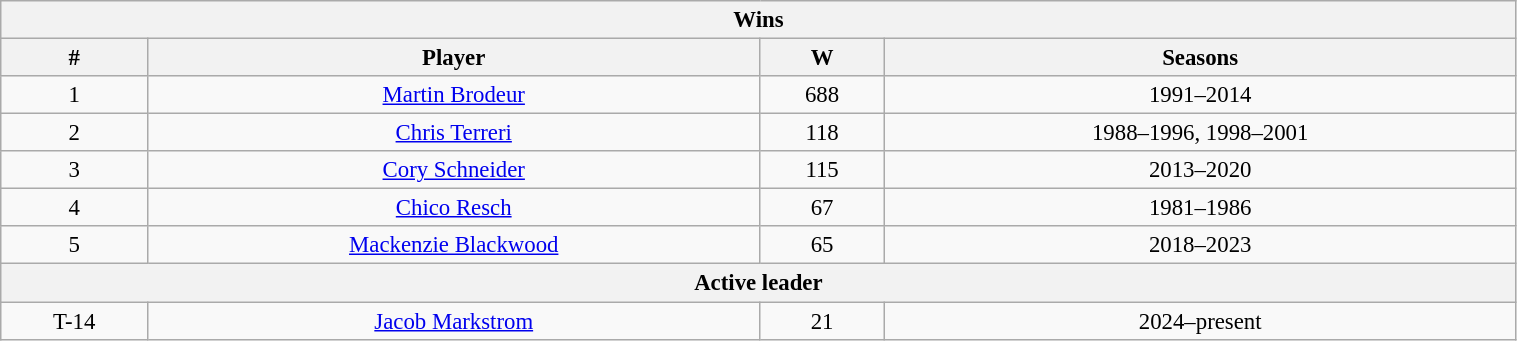<table class="wikitable" style="text-align: center; font-size: 95%" width="80%">
<tr>
<th colspan="4">Wins</th>
</tr>
<tr>
<th>#</th>
<th>Player</th>
<th>W</th>
<th>Seasons</th>
</tr>
<tr>
<td>1</td>
<td><a href='#'>Martin Brodeur</a></td>
<td>688</td>
<td>1991–2014</td>
</tr>
<tr>
<td>2</td>
<td><a href='#'>Chris Terreri</a></td>
<td>118</td>
<td>1988–1996, 1998–2001</td>
</tr>
<tr>
<td>3</td>
<td><a href='#'>Cory Schneider</a></td>
<td>115</td>
<td>2013–2020</td>
</tr>
<tr>
<td>4</td>
<td><a href='#'>Chico Resch</a></td>
<td>67</td>
<td>1981–1986</td>
</tr>
<tr>
<td>5</td>
<td><a href='#'>Mackenzie Blackwood</a></td>
<td>65</td>
<td>2018–2023</td>
</tr>
<tr>
<th colspan="4">Active leader</th>
</tr>
<tr>
<td>T-14</td>
<td><a href='#'>Jacob Markstrom</a></td>
<td>21</td>
<td>2024–present</td>
</tr>
</table>
